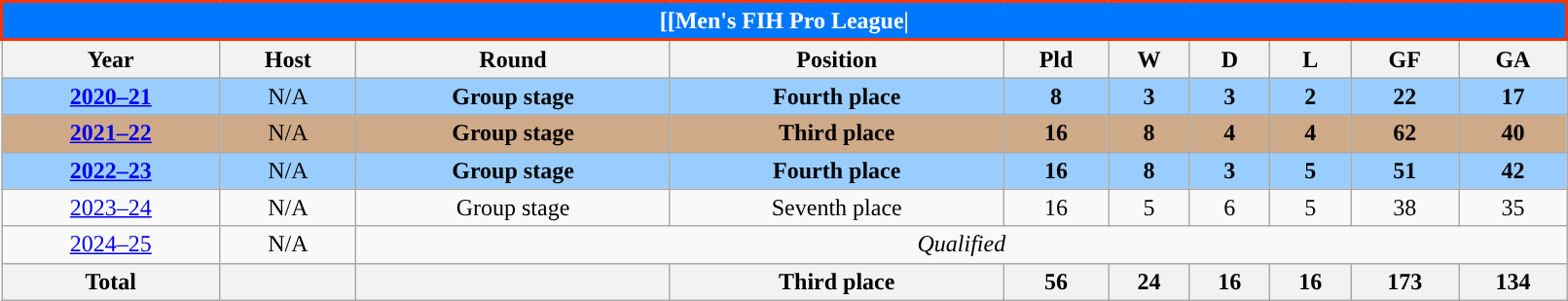<table class="wikitable" style="text-align: center; width:85%">
<tr>
<th colspan=10 style="background: #0077FF;border: 2px solid #ff3300;color: #FFFFFF;">[[Men's FIH Pro League|</th>
</tr>
<tr>
<th>Year</th>
<th>Host</th>
<th>Round</th>
<th>Position</th>
<th>Pld</th>
<th>W</th>
<th>D</th>
<th>L</th>
<th>GF</th>
<th>GA</th>
</tr>
<tr bgcolor=#9acdff>
<td><strong><a href='#'>2020–21</a></strong></td>
<td>N/A</td>
<td><strong>Group stage</strong></td>
<td><strong>Fourth place</strong></td>
<td><strong>8</strong></td>
<td><strong>3</strong></td>
<td><strong>3</strong></td>
<td><strong>2</strong></td>
<td><strong>22</strong></td>
<td><strong>17</strong></td>
</tr>
<tr bgcolor=#CFAA88>
<td><strong><a href='#'>2021–22</a></strong></td>
<td>N/A</td>
<td><strong>Group stage</strong></td>
<td><strong>Third place</strong></td>
<td><strong>16</strong></td>
<td><strong>8</strong></td>
<td><strong>4</strong></td>
<td><strong>4</strong></td>
<td><strong>62</strong></td>
<td><strong>40</strong></td>
</tr>
<tr bgcolor=#9acdff>
<td><strong><a href='#'>2022–23</a></strong></td>
<td>N/A</td>
<td><strong>Group stage</strong></td>
<td><strong>Fourth place</strong></td>
<td><strong>16</strong></td>
<td><strong>8</strong></td>
<td><strong>3</strong></td>
<td><strong>5</strong></td>
<td><strong>51</strong></td>
<td><strong>42</strong></td>
</tr>
<tr>
<td><a href='#'>2023–24</a></td>
<td>N/A</td>
<td>Group stage</td>
<td>Seventh place</td>
<td>16</td>
<td>5</td>
<td>6</td>
<td>5</td>
<td>38</td>
<td>35</td>
</tr>
<tr>
<td><a href='#'>2024–25</a></td>
<td>N/A</td>
<td colspan=8><em>Qualified</em></td>
</tr>
<tr>
<th>Total</th>
<th></th>
<th></th>
<th>Third place</th>
<th>56</th>
<th>24</th>
<th>16</th>
<th>16</th>
<th>173</th>
<th>134</th>
</tr>
</table>
